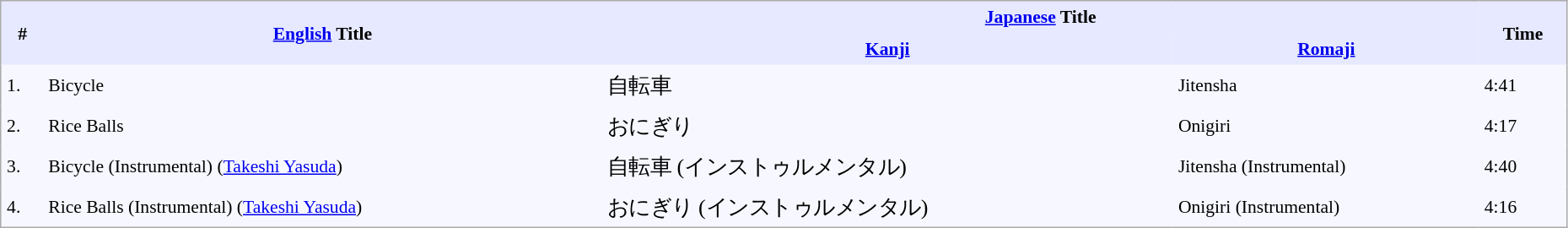<table border="0" cellpadding="4" cellspacing="0"  style="border:1px #aaa solid; border-collapse:collapse; padding:0.2em; margin:0 1em 1em; background:#f7f8ff; font-size:0.9em; width:98%;">
<tr style="vertical-align:middle; background:#e6e9ff;">
<th rowspan="2">#</th>
<th rowspan="2"><a href='#'>English</a> Title</th>
<th colspan="2"><a href='#'>Japanese</a> Title</th>
<th rowspan="2">Time</th>
</tr>
<tr style="background:#e6e9ff;">
<th><a href='#'>Kanji</a></th>
<th><a href='#'>Romaji</a></th>
</tr>
<tr>
<td>1.</td>
<td>Bicycle</td>
<td style="font-size: 120%;">自転車</td>
<td>Jitensha</td>
<td>4:41</td>
</tr>
<tr>
<td>2.</td>
<td>Rice Balls</td>
<td style="font-size: 120%;">おにぎり</td>
<td>Onigiri</td>
<td>4:17</td>
</tr>
<tr>
<td>3.</td>
<td>Bicycle (Instrumental) (<a href='#'>Takeshi Yasuda</a>)</td>
<td style="font-size: 120%;">自転車 (インストゥルメンタル)</td>
<td>Jitensha (Instrumental)</td>
<td>4:40</td>
</tr>
<tr>
<td>4.</td>
<td>Rice Balls (Instrumental) (<a href='#'>Takeshi Yasuda</a>)</td>
<td style="font-size: 120%;">おにぎり (インストゥルメンタル)</td>
<td>Onigiri (Instrumental)</td>
<td>4:16</td>
</tr>
</table>
